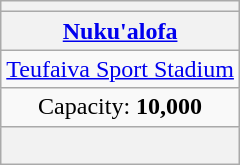<table class="wikitable" style="text-align:center">
<tr>
<th></th>
</tr>
<tr>
<th><a href='#'>Nuku'alofa</a></th>
</tr>
<tr>
<td><a href='#'>Teufaiva Sport Stadium</a></td>
</tr>
<tr>
<td>Capacity: <strong>10,000</strong></td>
</tr>
<tr>
<th rowspan="4"><br></th>
</tr>
</table>
